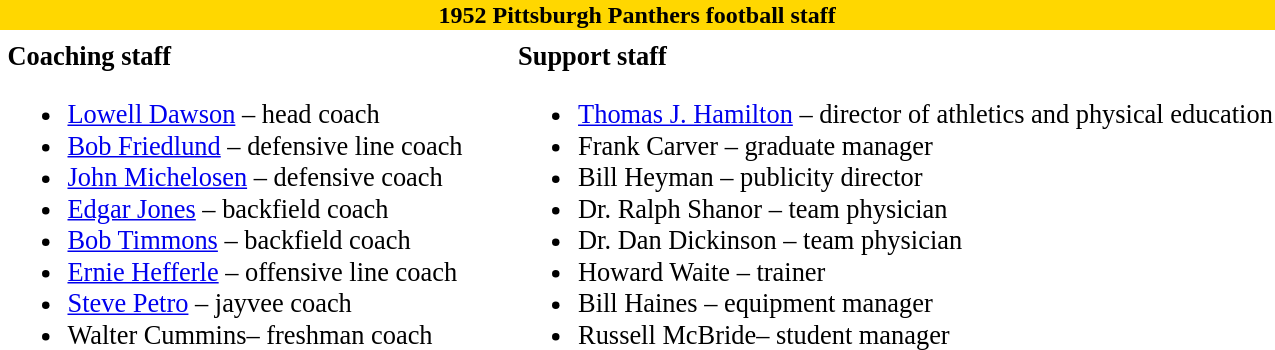<table class="toccolours" style="text-align: left;">
<tr>
<th colspan="10" style="background:gold; color:dark blue; text-align: center;"><strong>1952 Pittsburgh Panthers football staff</strong></th>
</tr>
<tr>
<td colspan="10" align="right"></td>
</tr>
<tr>
<td valign="top"></td>
<td style="font-size: 110%;" valign="top"><strong>Coaching staff</strong><br><ul><li><a href='#'>Lowell Dawson</a> – head coach</li><li><a href='#'>Bob Friedlund</a> – defensive line coach</li><li><a href='#'>John Michelosen</a> – defensive coach</li><li><a href='#'>Edgar Jones</a> – backfield coach</li><li><a href='#'>Bob Timmons</a> – backfield coach</li><li><a href='#'>Ernie Hefferle</a> – offensive line coach</li><li><a href='#'>Steve Petro</a> – jayvee coach</li><li>Walter Cummins– freshman coach</li></ul></td>
<td width="25"> </td>
<td valign="top"></td>
<td style="font-size: 110%;" valign="top"><strong>Support staff</strong><br><ul><li><a href='#'>Thomas J. Hamilton</a> – director of athletics and physical education</li><li>Frank Carver – graduate manager</li><li>Bill Heyman – publicity director</li><li>Dr. Ralph Shanor – team physician</li><li>Dr. Dan Dickinson – team physician</li><li>Howard Waite – trainer</li><li>Bill Haines – equipment manager</li><li>Russell McBride– student manager</li></ul></td>
</tr>
</table>
